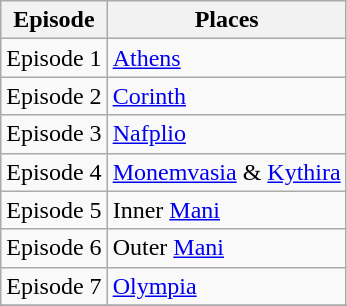<table class="wikitable" border="1">
<tr>
<th>Episode</th>
<th>Places</th>
</tr>
<tr>
<td>Episode 1</td>
<td><a href='#'>Athens</a></td>
</tr>
<tr>
<td>Episode 2</td>
<td><a href='#'>Corinth</a></td>
</tr>
<tr>
<td>Episode 3</td>
<td><a href='#'>Nafplio</a></td>
</tr>
<tr>
<td>Episode 4</td>
<td><a href='#'>Monemvasia</a> & <a href='#'>Kythira</a></td>
</tr>
<tr>
<td>Episode 5</td>
<td>Inner <a href='#'>Mani</a></td>
</tr>
<tr>
<td>Episode 6</td>
<td>Outer <a href='#'>Mani</a></td>
</tr>
<tr>
<td>Episode 7</td>
<td><a href='#'>Olympia</a></td>
</tr>
<tr>
</tr>
</table>
